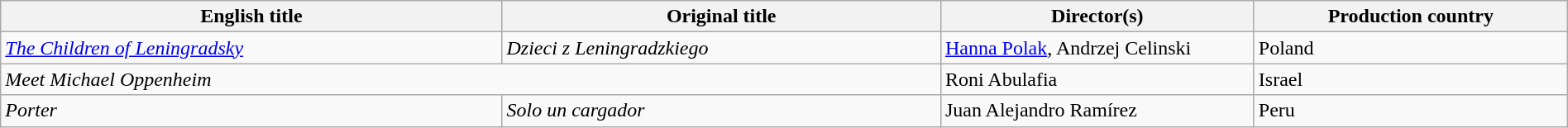<table class="wikitable" width=100%>
<tr>
<th scope="col" width="32%">English title</th>
<th scope="col" width="28%">Original title</th>
<th scope="col" width="20%">Director(s)</th>
<th scope="col" width="20%">Production country</th>
</tr>
<tr>
<td><em><a href='#'>The Children of Leningradsky</a></em></td>
<td><em>Dzieci z Leningradzkiego</em></td>
<td><a href='#'>Hanna Polak</a>, Andrzej Celinski</td>
<td>Poland</td>
</tr>
<tr>
<td colspan=2><em>Meet Michael Oppenheim</em></td>
<td>Roni Abulafia</td>
<td>Israel</td>
</tr>
<tr>
<td><em>Porter</em></td>
<td><em>Solo un cargador</em></td>
<td>Juan Alejandro Ramírez</td>
<td>Peru</td>
</tr>
</table>
